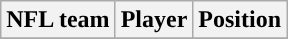<table class="wikitable">
<tr>
<th style="text-align:center; ">NFL team</th>
<th style="text-align:center; ">Player</th>
<th style="text-align:center; ">Position</th>
</tr>
<tr>
</tr>
</table>
